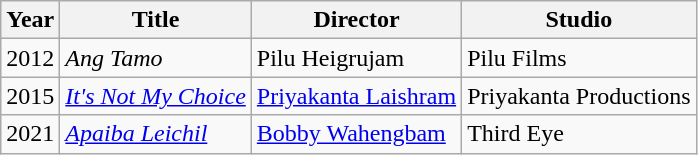<table class="wikitable">
<tr>
<th>Year</th>
<th>Title</th>
<th>Director</th>
<th>Studio</th>
</tr>
<tr>
<td>2012</td>
<td><em>Ang Tamo</em></td>
<td>Pilu Heigrujam</td>
<td>Pilu Films</td>
</tr>
<tr>
<td>2015</td>
<td><em><a href='#'>It's Not My Choice</a></em></td>
<td><a href='#'>Priyakanta Laishram</a></td>
<td>Priyakanta Productions</td>
</tr>
<tr>
<td>2021</td>
<td><em><a href='#'>Apaiba Leichil</a></em></td>
<td><a href='#'>Bobby Wahengbam</a></td>
<td>Third Eye</td>
</tr>
</table>
